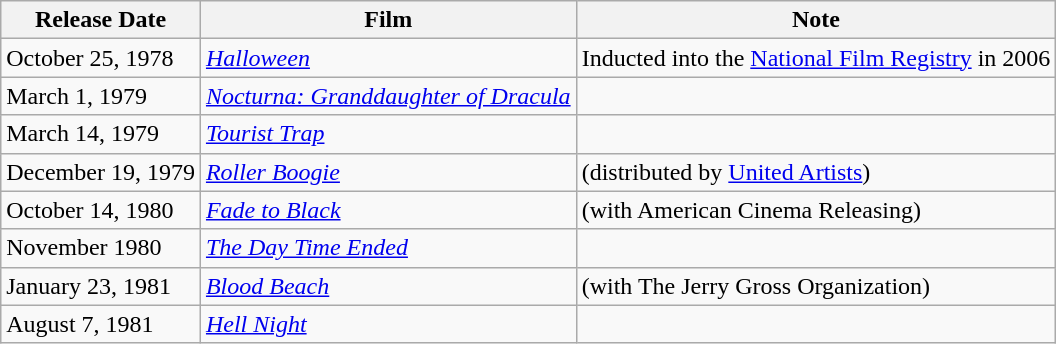<table class="wikitable">
<tr>
<th>Release Date</th>
<th>Film</th>
<th>Note</th>
</tr>
<tr>
<td>October 25, 1978</td>
<td><em><a href='#'>Halloween</a></em></td>
<td>Inducted into the <a href='#'>National Film Registry</a> in 2006</td>
</tr>
<tr>
<td>March 1, 1979</td>
<td><em><a href='#'>Nocturna: Granddaughter of Dracula</a></em></td>
<td></td>
</tr>
<tr>
<td>March 14, 1979</td>
<td><em><a href='#'>Tourist Trap</a></em></td>
<td></td>
</tr>
<tr>
<td>December 19, 1979</td>
<td><em><a href='#'>Roller Boogie</a></em></td>
<td>(distributed by <a href='#'>United Artists</a>)</td>
</tr>
<tr>
<td>October 14, 1980</td>
<td><a href='#'><em>Fade to Black</em></a></td>
<td>(with American Cinema Releasing)</td>
</tr>
<tr>
<td>November 1980</td>
<td><em><a href='#'>The Day Time Ended</a></em></td>
<td></td>
</tr>
<tr>
<td>January 23, 1981</td>
<td><em><a href='#'>Blood Beach</a></em></td>
<td>(with The Jerry Gross Organization)</td>
</tr>
<tr>
<td>August 7, 1981</td>
<td><em><a href='#'>Hell Night</a></em></td>
<td></td>
</tr>
</table>
